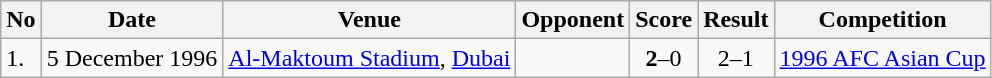<table class="wikitable" style="font-size:100%;">
<tr>
<th>No</th>
<th>Date</th>
<th>Venue</th>
<th>Opponent</th>
<th>Score</th>
<th>Result</th>
<th>Competition</th>
</tr>
<tr>
<td>1.</td>
<td>5 December 1996</td>
<td><a href='#'>Al-Maktoum Stadium</a>, <a href='#'>Dubai</a></td>
<td></td>
<td align=center><strong>2</strong>–0</td>
<td align=center>2–1</td>
<td><a href='#'>1996 AFC Asian Cup</a></td>
</tr>
</table>
